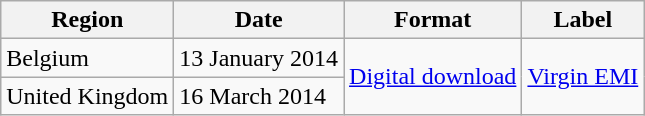<table class=wikitable>
<tr>
<th>Region</th>
<th>Date</th>
<th>Format</th>
<th>Label</th>
</tr>
<tr>
<td>Belgium</td>
<td>13 January 2014</td>
<td rowspan="2"><a href='#'>Digital download</a></td>
<td rowspan="2"><a href='#'>Virgin EMI</a></td>
</tr>
<tr>
<td>United Kingdom</td>
<td>16 March 2014</td>
</tr>
</table>
